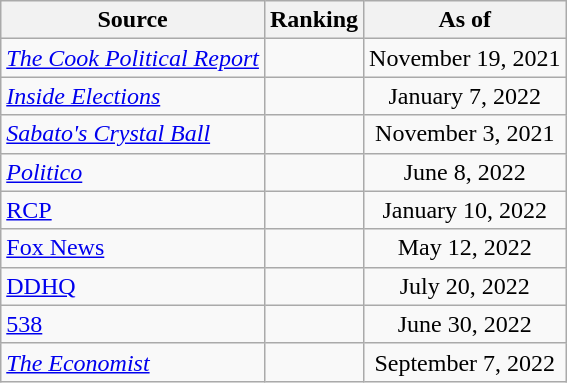<table class="wikitable" style="text-align:center">
<tr>
<th>Source</th>
<th>Ranking</th>
<th>As of</th>
</tr>
<tr>
<td align=left><em><a href='#'>The Cook Political Report</a></em></td>
<td></td>
<td>November 19, 2021</td>
</tr>
<tr>
<td align=left><em><a href='#'>Inside Elections</a></em></td>
<td></td>
<td>January 7, 2022</td>
</tr>
<tr>
<td align=left><em><a href='#'>Sabato's Crystal Ball</a></em></td>
<td></td>
<td>November 3, 2021</td>
</tr>
<tr>
<td align="left"><em><a href='#'>Politico</a></em></td>
<td></td>
<td>June 8, 2022</td>
</tr>
<tr>
<td align="left"><a href='#'>RCP</a></td>
<td></td>
<td>January 10, 2022</td>
</tr>
<tr>
<td align=left><a href='#'>Fox News</a></td>
<td></td>
<td>May 12, 2022</td>
</tr>
<tr>
<td align="left"><a href='#'>DDHQ</a></td>
<td></td>
<td>July 20, 2022</td>
</tr>
<tr>
<td align="left"><a href='#'>538</a></td>
<td></td>
<td>June 30, 2022</td>
</tr>
<tr>
<td align="left"><em><a href='#'>The Economist</a></em></td>
<td></td>
<td>September 7, 2022</td>
</tr>
</table>
